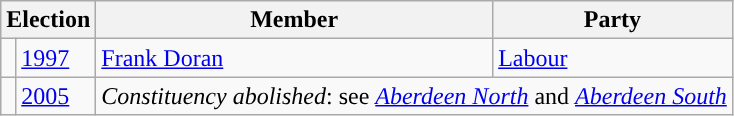<table class="wikitable">
<tr>
<th colspan=2>Election</th>
<th>Member</th>
<th>Party</th>
</tr>
<tr>
<td style="color:inherit;background-color: "></td>
<td><a href='#'>1997</a></td>
<td><a href='#'>Frank Doran</a></td>
<td><a href='#'>Labour</a></td>
</tr>
<tr>
<td></td>
<td><a href='#'>2005</a></td>
<td colspan=2><em>Constituency abolished</em>: see <em><a href='#'>Aberdeen North</a></em> and <em><a href='#'>Aberdeen South</a></em></td>
</tr>
</table>
